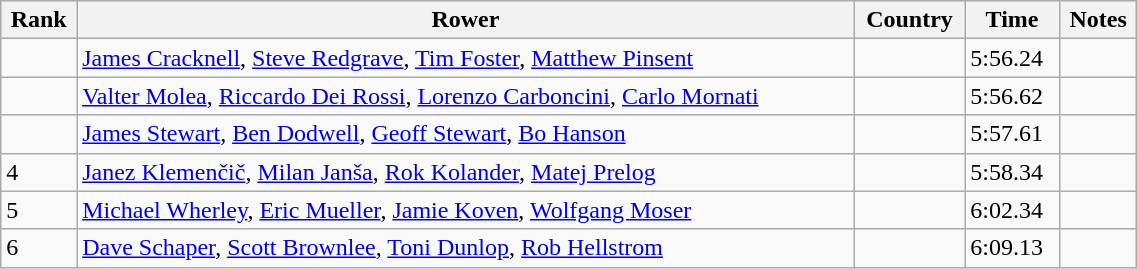<table class="wikitable sortable" width=60%>
<tr>
<th>Rank</th>
<th>Rower</th>
<th>Country</th>
<th>Time</th>
<th>Notes</th>
</tr>
<tr>
<td></td>
<td><a href='#'>James Cracknell</a>, <a href='#'>Steve Redgrave</a>, <a href='#'>Tim Foster</a>, <a href='#'>Matthew Pinsent</a></td>
<td></td>
<td>5:56.24</td>
<td></td>
</tr>
<tr>
<td></td>
<td><a href='#'>Valter Molea</a>, <a href='#'>Riccardo Dei Rossi</a>, <a href='#'>Lorenzo Carboncini</a>, <a href='#'>Carlo Mornati</a></td>
<td></td>
<td>5:56.62</td>
<td></td>
</tr>
<tr>
<td></td>
<td><a href='#'>James Stewart</a>, <a href='#'>Ben Dodwell</a>, <a href='#'>Geoff Stewart</a>, <a href='#'>Bo Hanson</a></td>
<td></td>
<td>5:57.61</td>
<td></td>
</tr>
<tr>
<td>4</td>
<td><a href='#'>Janez Klemenčič</a>, <a href='#'>Milan Janša</a>, <a href='#'>Rok Kolander</a>, <a href='#'>Matej Prelog</a></td>
<td></td>
<td>5:58.34</td>
<td></td>
</tr>
<tr>
<td>5</td>
<td><a href='#'>Michael Wherley</a>, <a href='#'>Eric Mueller</a>, <a href='#'>Jamie Koven</a>, <a href='#'>Wolfgang Moser</a></td>
<td></td>
<td>6:02.34</td>
<td></td>
</tr>
<tr>
<td>6</td>
<td><a href='#'>Dave Schaper</a>, <a href='#'>Scott Brownlee</a>, <a href='#'>Toni Dunlop</a>, <a href='#'>Rob Hellstrom</a></td>
<td></td>
<td>6:09.13</td>
<td></td>
</tr>
</table>
